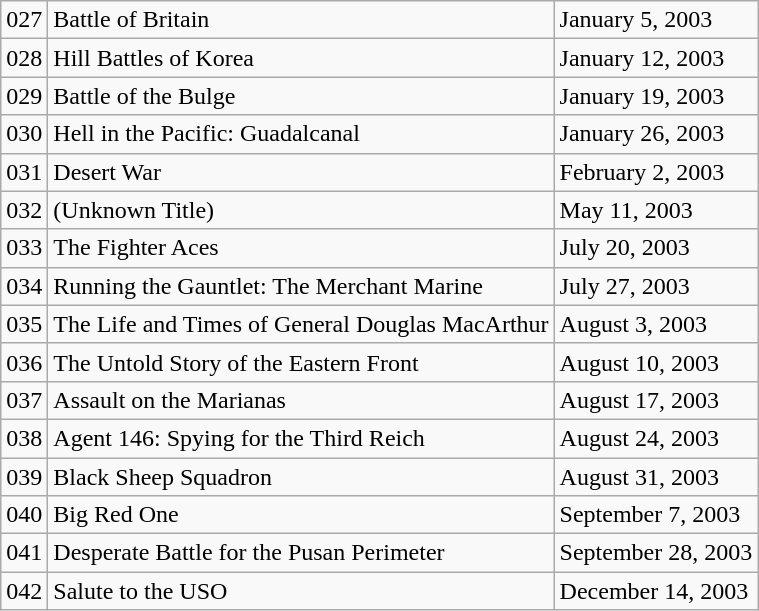<table class="wikitable">
<tr>
<td>027</td>
<td>Battle of Britain</td>
<td>January 5, 2003</td>
</tr>
<tr>
<td>028</td>
<td>Hill Battles of Korea</td>
<td>January 12, 2003</td>
</tr>
<tr>
<td>029</td>
<td>Battle of the Bulge</td>
<td>January 19, 2003</td>
</tr>
<tr>
<td>030</td>
<td>Hell in the Pacific: Guadalcanal</td>
<td>January 26, 2003</td>
</tr>
<tr>
<td>031</td>
<td>Desert War</td>
<td>February 2, 2003</td>
</tr>
<tr>
<td>032</td>
<td>(Unknown Title)</td>
<td>May 11, 2003</td>
</tr>
<tr>
<td>033</td>
<td>The Fighter Aces</td>
<td>July 20, 2003</td>
</tr>
<tr>
<td>034</td>
<td>Running the Gauntlet: The Merchant Marine</td>
<td>July 27, 2003</td>
</tr>
<tr>
<td>035</td>
<td>The Life and Times of General Douglas MacArthur</td>
<td>August 3, 2003</td>
</tr>
<tr>
<td>036</td>
<td>The Untold Story of the Eastern Front</td>
<td>August 10, 2003</td>
</tr>
<tr>
<td>037</td>
<td>Assault on the Marianas</td>
<td>August 17, 2003</td>
</tr>
<tr>
<td>038</td>
<td>Agent 146: Spying for the Third Reich</td>
<td>August 24, 2003</td>
</tr>
<tr>
<td>039</td>
<td>Black Sheep Squadron</td>
<td>August 31, 2003</td>
</tr>
<tr>
<td>040</td>
<td>Big Red One</td>
<td>September 7, 2003</td>
</tr>
<tr>
<td>041</td>
<td>Desperate Battle for the Pusan Perimeter</td>
<td>September 28, 2003</td>
</tr>
<tr>
<td>042</td>
<td>Salute to the USO</td>
<td>December 14, 2003</td>
</tr>
</table>
